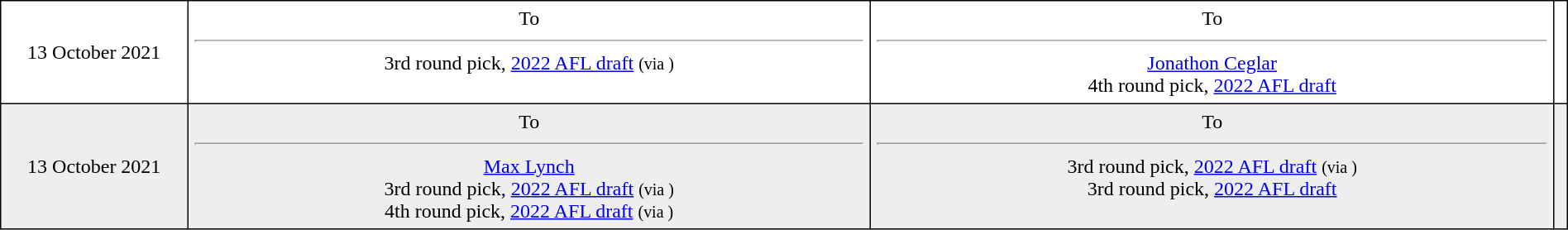<table border=1 style="border-collapse:collapse; text-align: center; width: 100%" bordercolor="#000000"  cellpadding="5">
<tr>
<td style="width:12%">13 October 2021</td>
<td style="width:44%; vertical-align:top;">To <strong></strong> <hr> 3rd round pick, <a href='#'>2022 AFL draft</a> <small>(via )</small></td>
<td style="width:44%; vertical-align:top;">To <strong></strong> <hr> <a href='#'>Jonathon Ceglar</a> <br> 4th round pick, <a href='#'>2022 AFL draft</a></td>
<td></td>
</tr>
<tr style="background:#EEE">
<td style="width:12%">13 October 2021</td>
<td style="width:44%; vertical-align:top;">To <strong></strong> <hr> <a href='#'>Max Lynch</a> <br> 3rd round pick, <a href='#'>2022 AFL draft</a> <small>(via )</small> <br> 4th round pick, <a href='#'>2022 AFL draft</a> <small>(via )</small></td>
<td style="width:44%; vertical-align:top;">To <strong></strong> <hr> 3rd round pick, <a href='#'>2022 AFL draft</a> <small>(via )</small> <br> 3rd round pick, <a href='#'>2022 AFL draft</a></td>
<td></td>
</tr>
</table>
